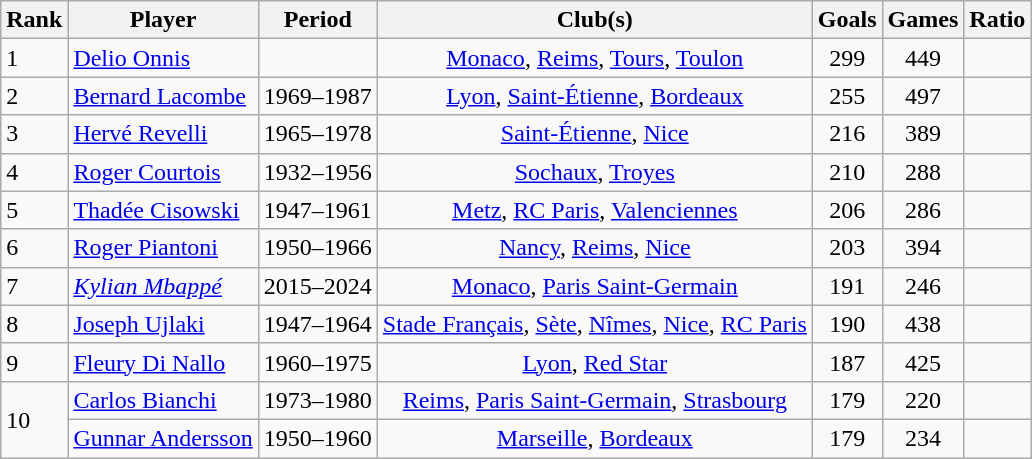<table class="wikitable sortable">
<tr>
<th>Rank</th>
<th>Player</th>
<th>Period</th>
<th>Club(s)</th>
<th>Goals</th>
<th>Games</th>
<th>Ratio</th>
</tr>
<tr>
<td>1</td>
<td> <a href='#'>Delio Onnis</a></td>
<td align="center"></td>
<td align="center"><a href='#'>Monaco</a>, <a href='#'>Reims</a>, <a href='#'>Tours</a>, <a href='#'>Toulon</a></td>
<td align="center">299</td>
<td align="center">449</td>
<td align="center"></td>
</tr>
<tr>
<td>2</td>
<td> <a href='#'>Bernard Lacombe</a></td>
<td align="center">1969–1987</td>
<td align="center"><a href='#'>Lyon</a>, <a href='#'>Saint-Étienne</a>, <a href='#'>Bordeaux</a></td>
<td align="center">255</td>
<td align="center">497</td>
<td align="center"></td>
</tr>
<tr>
<td>3</td>
<td> <a href='#'>Hervé Revelli</a></td>
<td align="center">1965–1978</td>
<td align="center"><a href='#'>Saint-Étienne</a>, <a href='#'>Nice</a></td>
<td align="center">216</td>
<td align="center">389</td>
<td align="center"></td>
</tr>
<tr>
<td>4</td>
<td> <a href='#'>Roger Courtois</a></td>
<td align="center">1932–1956</td>
<td align="center"><a href='#'>Sochaux</a>, <a href='#'>Troyes</a></td>
<td align="center">210</td>
<td align="center">288</td>
<td align="center"></td>
</tr>
<tr>
<td>5</td>
<td> <a href='#'>Thadée Cisowski</a></td>
<td align="center">1947–1961</td>
<td align="center"><a href='#'>Metz</a>, <a href='#'>RC Paris</a>, <a href='#'>Valenciennes</a></td>
<td align="center">206</td>
<td align="center">286</td>
<td align="center"></td>
</tr>
<tr>
<td>6</td>
<td> <a href='#'>Roger Piantoni</a></td>
<td align="center">1950–1966</td>
<td align="center"><a href='#'>Nancy</a>, <a href='#'>Reims</a>, <a href='#'>Nice</a></td>
<td align="center">203</td>
<td align="center">394</td>
<td align="center"></td>
</tr>
<tr>
<td>7</td>
<td> <em><a href='#'>Kylian Mbappé</a></em></td>
<td align="center">2015–2024</td>
<td align="center"><a href='#'>Monaco</a>, <a href='#'>Paris Saint-Germain</a></td>
<td align="center">191</td>
<td align="center">246</td>
<td align="center"></td>
</tr>
<tr>
<td>8</td>
<td> <a href='#'>Joseph Ujlaki</a></td>
<td align="center">1947–1964</td>
<td align="center"><a href='#'>Stade Français</a>, <a href='#'>Sète</a>, <a href='#'>Nîmes</a>, <a href='#'>Nice</a>, <a href='#'>RC Paris</a></td>
<td align="center">190</td>
<td align="center">438</td>
<td align="center"></td>
</tr>
<tr>
<td>9</td>
<td> <a href='#'>Fleury Di Nallo</a></td>
<td align="center">1960–1975</td>
<td align="center"><a href='#'>Lyon</a>, <a href='#'>Red Star</a></td>
<td align="center">187</td>
<td align="center">425</td>
<td align="center"></td>
</tr>
<tr>
<td rowspan="2">10</td>
<td> <a href='#'>Carlos Bianchi</a></td>
<td align="center">1973–1980</td>
<td align="center"><a href='#'>Reims</a>, <a href='#'>Paris Saint-Germain</a>, <a href='#'>Strasbourg</a></td>
<td align="center">179</td>
<td align="center">220</td>
<td align="center"></td>
</tr>
<tr>
<td> <a href='#'>Gunnar Andersson</a></td>
<td align="center">1950–1960</td>
<td align="center"><a href='#'>Marseille</a>, <a href='#'>Bordeaux</a></td>
<td align="center">179</td>
<td align="center">234</td>
<td align="center"></td>
</tr>
</table>
